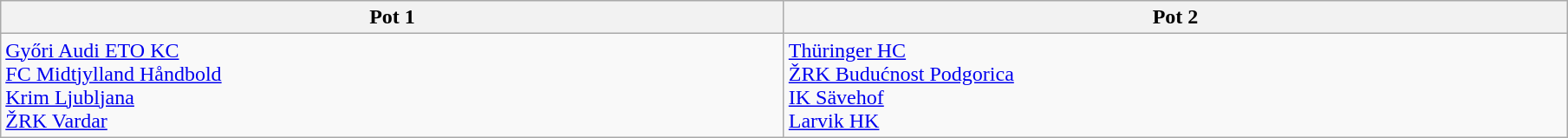<table class="wikitable">
<tr>
<th width=15%>Pot 1</th>
<th width=15%>Pot 2</th>
</tr>
<tr>
<td valign="top"> <a href='#'>Győri Audi ETO KC</a><br> <a href='#'>FC Midtjylland Håndbold</a><br> <a href='#'>Krim Ljubljana</a><br> <a href='#'>ŽRK Vardar</a></td>
<td valign="top"> <a href='#'>Thüringer HC</a><br> <a href='#'>ŽRK Budućnost Podgorica</a><br> <a href='#'>IK Sävehof</a><br> <a href='#'>Larvik HK</a></td>
</tr>
</table>
